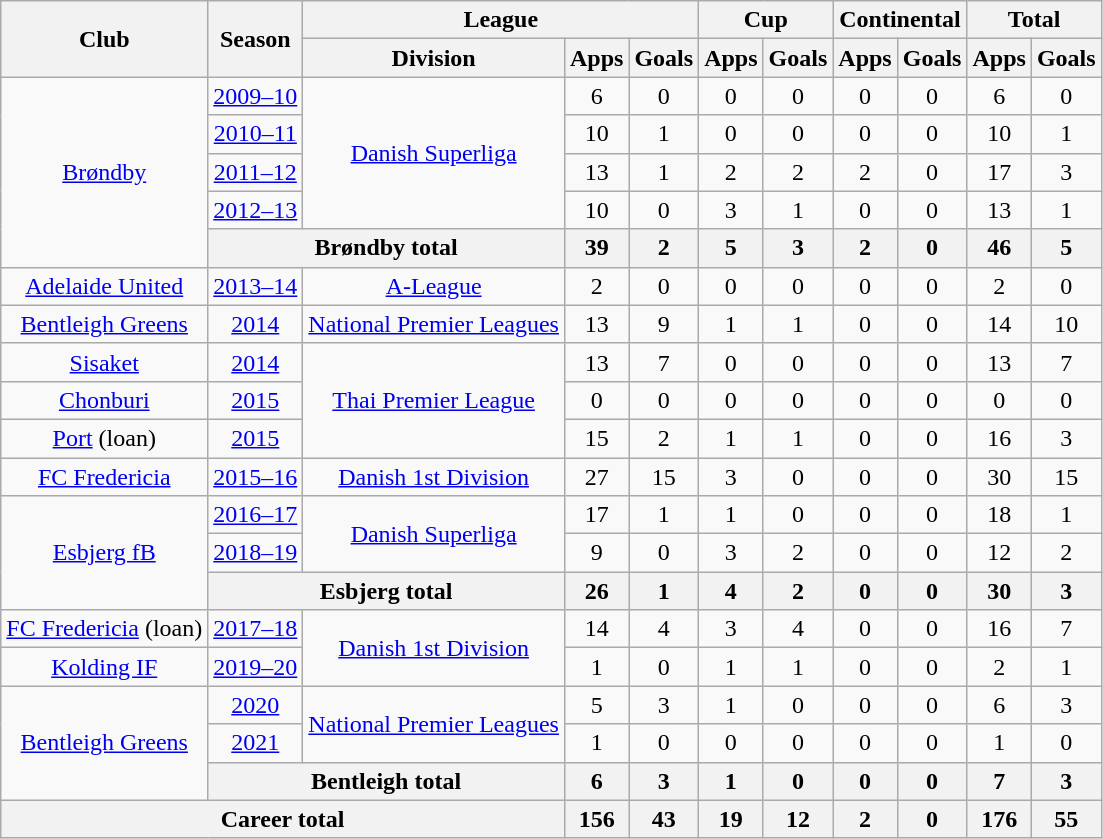<table class="wikitable" border="1" style="font-size:100%; text-align: center;">
<tr>
<th rowspan="2">Club</th>
<th rowspan="2">Season</th>
<th colspan="3">League</th>
<th colspan="2">Cup</th>
<th colspan="2">Continental</th>
<th colspan="2">Total</th>
</tr>
<tr>
<th>Division</th>
<th>Apps</th>
<th>Goals</th>
<th>Apps</th>
<th>Goals</th>
<th>Apps</th>
<th>Goals</th>
<th>Apps</th>
<th>Goals</th>
</tr>
<tr>
<td rowspan="5" valign="center"><a href='#'>Brøndby</a></td>
<td><a href='#'>2009–10</a></td>
<td rowspan=4><a href='#'>Danish Superliga</a></td>
<td>6</td>
<td>0</td>
<td>0</td>
<td>0</td>
<td>0</td>
<td>0</td>
<td>6</td>
<td>0</td>
</tr>
<tr>
<td><a href='#'>2010–11</a></td>
<td>10</td>
<td>1</td>
<td>0</td>
<td>0</td>
<td>0</td>
<td>0</td>
<td>10</td>
<td>1</td>
</tr>
<tr>
<td><a href='#'>2011–12</a></td>
<td>13</td>
<td>1</td>
<td>2</td>
<td>2</td>
<td>2</td>
<td>0</td>
<td>17</td>
<td>3</td>
</tr>
<tr>
<td><a href='#'>2012–13</a></td>
<td>10</td>
<td>0</td>
<td>3</td>
<td>1</td>
<td>0</td>
<td>0</td>
<td>13</td>
<td>1</td>
</tr>
<tr>
<th colspan="2">Brøndby total</th>
<th>39</th>
<th>2</th>
<th>5</th>
<th>3</th>
<th>2</th>
<th>0</th>
<th>46</th>
<th>5</th>
</tr>
<tr>
<td><a href='#'>Adelaide United</a></td>
<td><a href='#'>2013–14</a></td>
<td><a href='#'>A-League</a></td>
<td>2</td>
<td>0</td>
<td>0</td>
<td>0</td>
<td>0</td>
<td>0</td>
<td>2</td>
<td>0</td>
</tr>
<tr>
<td><a href='#'>Bentleigh Greens</a></td>
<td><a href='#'>2014</a></td>
<td><a href='#'>National Premier Leagues</a></td>
<td>13</td>
<td>9</td>
<td>1</td>
<td>1</td>
<td>0</td>
<td>0</td>
<td>14</td>
<td>10</td>
</tr>
<tr>
<td><a href='#'>Sisaket</a></td>
<td><a href='#'>2014</a></td>
<td rowspan=3><a href='#'>Thai Premier League</a></td>
<td>13</td>
<td>7</td>
<td>0</td>
<td>0</td>
<td>0</td>
<td>0</td>
<td>13</td>
<td>7</td>
</tr>
<tr>
<td><a href='#'>Chonburi</a></td>
<td><a href='#'>2015</a></td>
<td>0</td>
<td>0</td>
<td>0</td>
<td>0</td>
<td>0</td>
<td>0</td>
<td>0</td>
<td>0</td>
</tr>
<tr>
<td><a href='#'>Port</a> (loan)</td>
<td><a href='#'>2015</a></td>
<td>15</td>
<td>2</td>
<td>1</td>
<td>1</td>
<td>0</td>
<td>0</td>
<td>16</td>
<td>3</td>
</tr>
<tr>
<td><a href='#'>FC Fredericia</a></td>
<td><a href='#'>2015–16</a></td>
<td><a href='#'>Danish 1st Division</a></td>
<td>27</td>
<td>15</td>
<td>3</td>
<td>0</td>
<td>0</td>
<td>0</td>
<td>30</td>
<td>15</td>
</tr>
<tr>
<td rowspan=3><a href='#'>Esbjerg fB</a></td>
<td><a href='#'>2016–17</a></td>
<td rowspan=2><a href='#'>Danish Superliga</a></td>
<td>17</td>
<td>1</td>
<td>1</td>
<td>0</td>
<td>0</td>
<td>0</td>
<td>18</td>
<td>1</td>
</tr>
<tr>
<td><a href='#'>2018–19</a></td>
<td>9</td>
<td>0</td>
<td>3</td>
<td>2</td>
<td>0</td>
<td>0</td>
<td>12</td>
<td>2</td>
</tr>
<tr>
<th colspan=2>Esbjerg total</th>
<th>26</th>
<th>1</th>
<th>4</th>
<th>2</th>
<th>0</th>
<th>0</th>
<th>30</th>
<th>3</th>
</tr>
<tr>
<td><a href='#'>FC Fredericia</a> (loan)</td>
<td><a href='#'>2017–18</a></td>
<td rowspan=2><a href='#'>Danish 1st Division</a></td>
<td>14</td>
<td>4</td>
<td>3</td>
<td>4</td>
<td>0</td>
<td>0</td>
<td>16</td>
<td>7</td>
</tr>
<tr>
<td><a href='#'>Kolding IF</a></td>
<td><a href='#'>2019–20</a></td>
<td>1</td>
<td>0</td>
<td>1</td>
<td>1</td>
<td>0</td>
<td>0</td>
<td>2</td>
<td>1</td>
</tr>
<tr>
<td rowspan=3><a href='#'>Bentleigh Greens</a></td>
<td><a href='#'>2020</a></td>
<td rowspan=2><a href='#'>National Premier Leagues</a></td>
<td>5</td>
<td>3</td>
<td>1</td>
<td>0</td>
<td>0</td>
<td>0</td>
<td>6</td>
<td>3</td>
</tr>
<tr>
<td><a href='#'>2021</a></td>
<td>1</td>
<td>0</td>
<td>0</td>
<td>0</td>
<td>0</td>
<td>0</td>
<td>1</td>
<td>0</td>
</tr>
<tr>
<th colspan=2>Bentleigh total</th>
<th>6</th>
<th>3</th>
<th>1</th>
<th>0</th>
<th>0</th>
<th>0</th>
<th>7</th>
<th>3</th>
</tr>
<tr>
<th colspan="3">Career total</th>
<th>156</th>
<th>43</th>
<th>19</th>
<th>12</th>
<th>2</th>
<th>0</th>
<th>176</th>
<th>55</th>
</tr>
</table>
